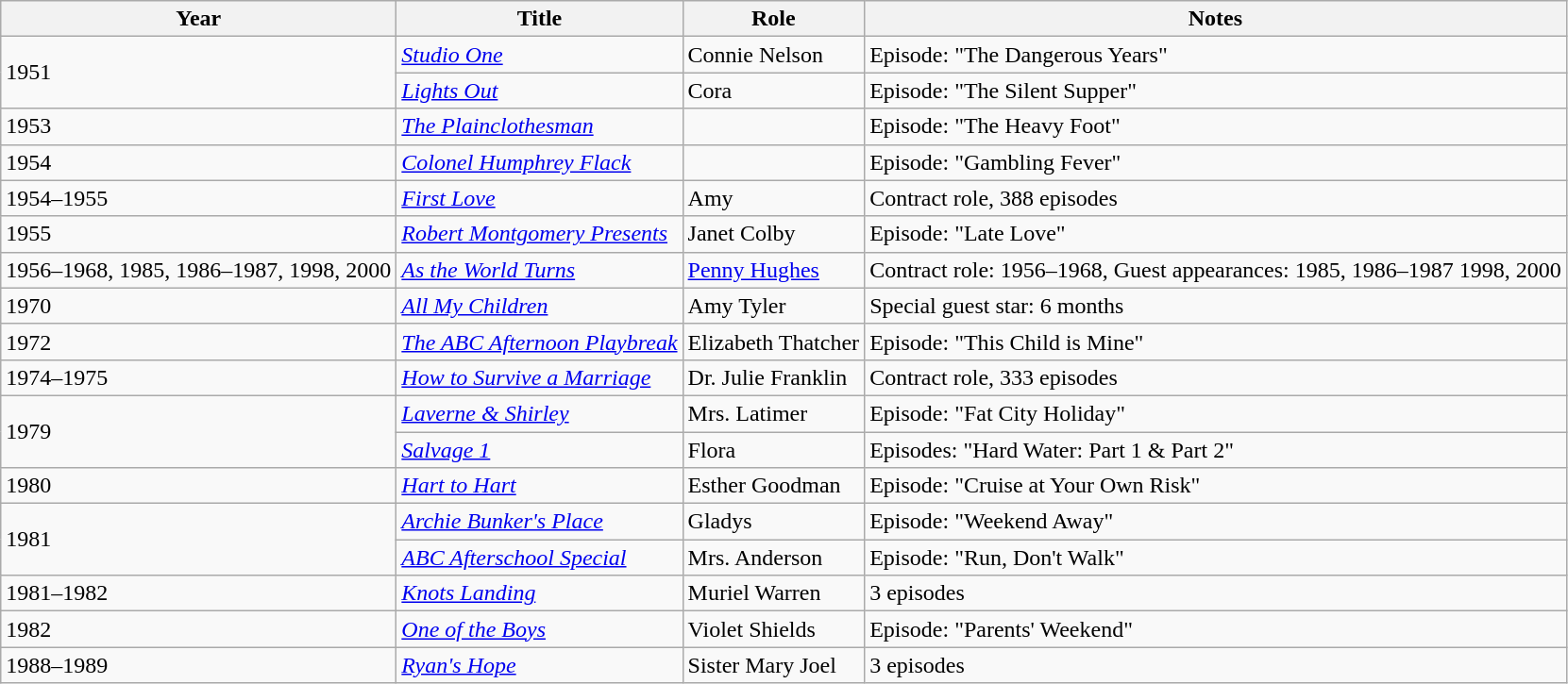<table class="wikitable">
<tr>
<th>Year</th>
<th>Title</th>
<th>Role</th>
<th>Notes</th>
</tr>
<tr>
<td rowspan="2">1951</td>
<td><em><a href='#'>Studio One</a></em></td>
<td>Connie Nelson</td>
<td>Episode: "The Dangerous Years"</td>
</tr>
<tr>
<td><em><a href='#'>Lights Out</a></em></td>
<td>Cora</td>
<td>Episode: "The Silent Supper"</td>
</tr>
<tr>
<td>1953</td>
<td><em><a href='#'>The Plainclothesman</a></em></td>
<td></td>
<td>Episode: "The Heavy Foot"</td>
</tr>
<tr>
<td>1954</td>
<td><em><a href='#'>Colonel Humphrey Flack</a></em></td>
<td></td>
<td>Episode: "Gambling Fever"</td>
</tr>
<tr>
<td>1954–1955</td>
<td><em><a href='#'>First Love</a></em></td>
<td>Amy</td>
<td>Contract role, 388 episodes</td>
</tr>
<tr>
<td>1955</td>
<td><em><a href='#'>Robert Montgomery Presents</a></em></td>
<td>Janet Colby</td>
<td>Episode: "Late Love"</td>
</tr>
<tr>
<td>1956–1968, 1985, 1986–1987, 1998, 2000</td>
<td><em><a href='#'>As the World Turns</a></em></td>
<td><a href='#'>Penny Hughes</a></td>
<td>Contract role: 1956–1968, Guest appearances: 1985, 1986–1987 1998, 2000</td>
</tr>
<tr>
<td>1970</td>
<td><em><a href='#'>All My Children</a></em></td>
<td>Amy Tyler</td>
<td>Special guest star: 6 months</td>
</tr>
<tr>
<td>1972</td>
<td><em><a href='#'>The ABC Afternoon Playbreak</a></em></td>
<td>Elizabeth Thatcher</td>
<td>Episode: "This Child is Mine"</td>
</tr>
<tr>
<td>1974–1975</td>
<td><em><a href='#'>How to Survive a Marriage</a></em></td>
<td>Dr. Julie Franklin</td>
<td>Contract role, 333 episodes</td>
</tr>
<tr>
<td rowspan="2">1979</td>
<td><em><a href='#'>Laverne & Shirley</a></em></td>
<td>Mrs. Latimer</td>
<td>Episode: "Fat City Holiday"</td>
</tr>
<tr>
<td><em><a href='#'>Salvage 1</a></em></td>
<td>Flora</td>
<td>Episodes: "Hard Water: Part 1 & Part 2"</td>
</tr>
<tr>
<td>1980</td>
<td><em><a href='#'>Hart to Hart</a></em></td>
<td>Esther Goodman</td>
<td>Episode: "Cruise at Your Own Risk"</td>
</tr>
<tr>
<td rowspan="2">1981</td>
<td><em><a href='#'>Archie Bunker's Place</a></em></td>
<td>Gladys</td>
<td>Episode: "Weekend Away"</td>
</tr>
<tr>
<td><em><a href='#'>ABC Afterschool Special</a></em></td>
<td>Mrs. Anderson</td>
<td>Episode: "Run, Don't Walk"</td>
</tr>
<tr>
<td>1981–1982</td>
<td><em><a href='#'>Knots Landing</a></em></td>
<td>Muriel Warren</td>
<td>3 episodes</td>
</tr>
<tr>
<td>1982</td>
<td><em><a href='#'>One of the Boys</a></em></td>
<td>Violet Shields</td>
<td>Episode: "Parents' Weekend"</td>
</tr>
<tr>
<td>1988–1989</td>
<td><em><a href='#'>Ryan's Hope</a></em></td>
<td>Sister Mary Joel</td>
<td>3 episodes</td>
</tr>
</table>
